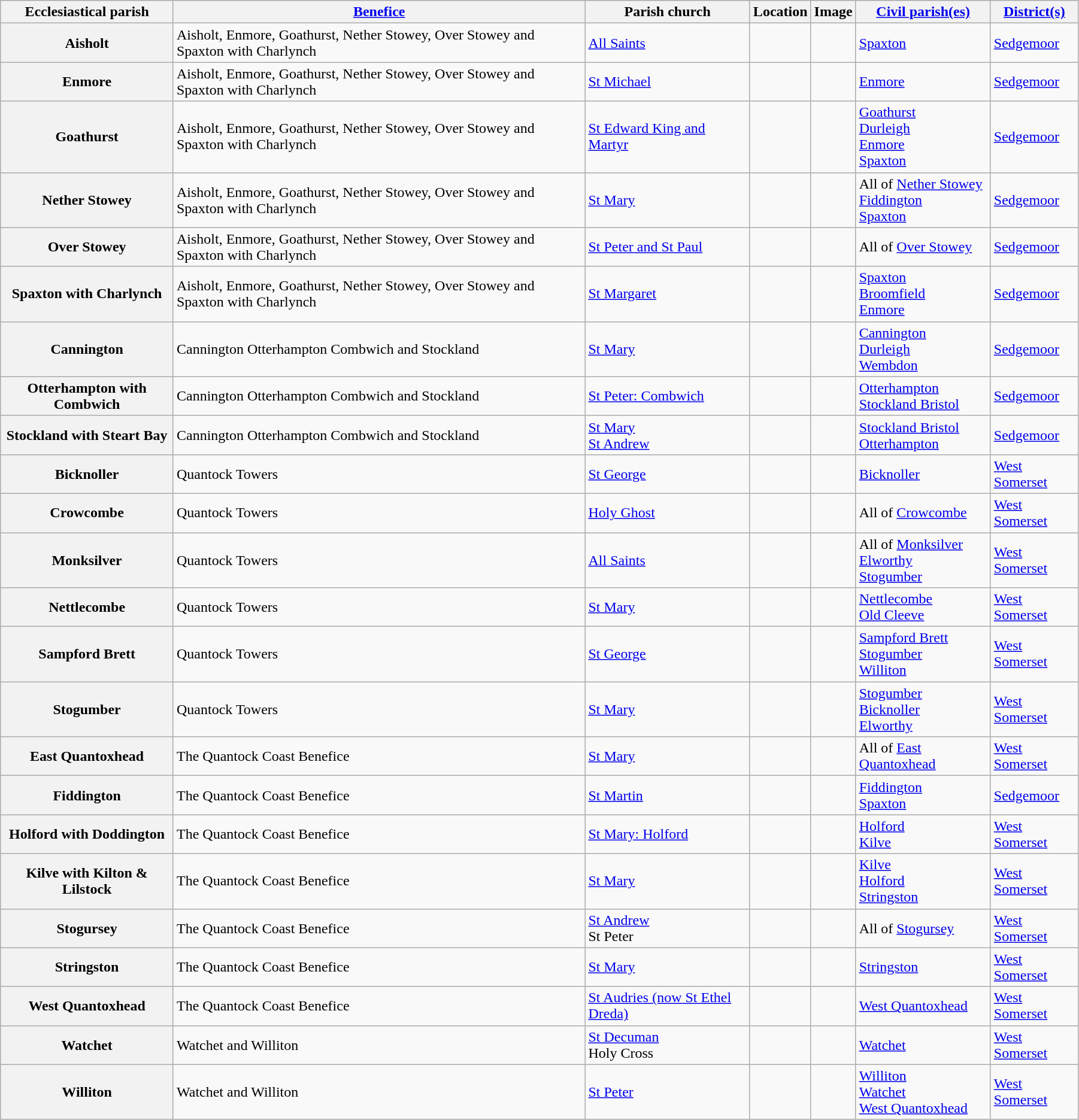<table class="wikitable sortable" style="width:95%;">
<tr>
<th scope="col">Ecclesiastical parish</th>
<th scope="col"><a href='#'>Benefice</a></th>
<th scope="col">Parish church</th>
<th scope="col">Location</th>
<th scope="col" class="unsortable">Image</th>
<th scope="col"><a href='#'>Civil parish(es)</a></th>
<th scope="col"><a href='#'>District(s)</a></th>
</tr>
<tr>
<th scope="row">Aisholt</th>
<td>Aisholt, Enmore, Goathurst, Nether Stowey, Over Stowey and Spaxton with Charlynch</td>
<td><a href='#'>All Saints</a></td>
<td><small></small></td>
<td></td>
<td><a href='#'>Spaxton</a></td>
<td><a href='#'>Sedgemoor</a></td>
</tr>
<tr>
<th scope="row">Enmore</th>
<td>Aisholt, Enmore, Goathurst, Nether Stowey, Over Stowey and Spaxton with Charlynch</td>
<td><a href='#'>St Michael</a></td>
<td><small></small></td>
<td></td>
<td><a href='#'>Enmore</a></td>
<td><a href='#'>Sedgemoor</a></td>
</tr>
<tr>
<th scope="row">Goathurst</th>
<td>Aisholt, Enmore, Goathurst, Nether Stowey, Over Stowey and Spaxton with Charlynch</td>
<td><a href='#'>St Edward King and Martyr</a></td>
<td><small></small></td>
<td></td>
<td><a href='#'>Goathurst</a><br> <a href='#'>Durleigh</a><br> <a href='#'>Enmore</a><br> <a href='#'>Spaxton</a></td>
<td><a href='#'>Sedgemoor</a></td>
</tr>
<tr>
<th scope="row">Nether Stowey</th>
<td>Aisholt, Enmore, Goathurst, Nether Stowey, Over Stowey and Spaxton with Charlynch</td>
<td><a href='#'>St Mary</a></td>
<td><small></small></td>
<td></td>
<td>All of <a href='#'>Nether Stowey</a><br> <a href='#'>Fiddington</a><br><a href='#'>Spaxton</a></td>
<td><a href='#'>Sedgemoor</a></td>
</tr>
<tr>
<th scope="row">Over Stowey</th>
<td>Aisholt, Enmore, Goathurst, Nether Stowey, Over Stowey and Spaxton with Charlynch</td>
<td><a href='#'>St Peter and St Paul</a></td>
<td><small></small></td>
<td></td>
<td>All of <a href='#'>Over Stowey</a></td>
<td><a href='#'>Sedgemoor</a></td>
</tr>
<tr>
<th scope="row">Spaxton with Charlynch</th>
<td>Aisholt, Enmore, Goathurst, Nether Stowey, Over Stowey and Spaxton with Charlynch</td>
<td><a href='#'>St Margaret</a></td>
<td><small></small></td>
<td></td>
<td><a href='#'>Spaxton</a><br> <a href='#'>Broomfield</a><br> <a href='#'>Enmore</a></td>
<td><a href='#'>Sedgemoor</a></td>
</tr>
<tr>
<th scope="row">Cannington</th>
<td>Cannington  Otterhampton  Combwich and Stockland</td>
<td><a href='#'>St Mary</a></td>
<td><small></small></td>
<td></td>
<td><a href='#'>Cannington</a><br> <a href='#'>Durleigh</a><br> <a href='#'>Wembdon</a></td>
<td><a href='#'>Sedgemoor</a></td>
</tr>
<tr>
<th scope="row">Otterhampton with Combwich</th>
<td>Cannington  Otterhampton  Combwich and Stockland</td>
<td><a href='#'>St Peter: Combwich</a></td>
<td><small></small></td>
<td></td>
<td><a href='#'>Otterhampton</a><br> <a href='#'>Stockland Bristol</a></td>
<td><a href='#'>Sedgemoor</a></td>
</tr>
<tr>
<th scope="row">Stockland with Steart Bay</th>
<td>Cannington  Otterhampton  Combwich and Stockland</td>
<td><a href='#'>St Mary</a><br><a href='#'>St Andrew</a></td>
<td><small></small></td>
<td></td>
<td><a href='#'>Stockland Bristol</a><br> <a href='#'>Otterhampton</a></td>
<td><a href='#'>Sedgemoor</a></td>
</tr>
<tr>
<th scope="row">Bicknoller</th>
<td>Quantock Towers</td>
<td><a href='#'>St George</a></td>
<td><small></small></td>
<td></td>
<td><a href='#'>Bicknoller</a></td>
<td><a href='#'>West Somerset</a></td>
</tr>
<tr>
<th scope="row">Crowcombe</th>
<td>Quantock Towers</td>
<td><a href='#'>Holy Ghost</a></td>
<td><small></small></td>
<td></td>
<td>All of <a href='#'>Crowcombe</a></td>
<td><a href='#'>West Somerset</a></td>
</tr>
<tr>
<th scope="row">Monksilver</th>
<td>Quantock Towers</td>
<td><a href='#'>All Saints</a></td>
<td><small></small></td>
<td></td>
<td>All of <a href='#'>Monksilver</a><br> <a href='#'>Elworthy</a><br><a href='#'>Stogumber</a></td>
<td><a href='#'>West Somerset</a></td>
</tr>
<tr>
<th scope="row">Nettlecombe</th>
<td>Quantock Towers</td>
<td><a href='#'>St Mary</a></td>
<td><small></small></td>
<td></td>
<td><a href='#'>Nettlecombe</a><br> <a href='#'>Old Cleeve</a></td>
<td><a href='#'>West Somerset</a></td>
</tr>
<tr>
<th scope="row">Sampford Brett</th>
<td>Quantock Towers</td>
<td><a href='#'>St George</a></td>
<td><small></small></td>
<td></td>
<td><a href='#'>Sampford Brett</a><br> <a href='#'>Stogumber</a><br> <a href='#'>Williton</a></td>
<td><a href='#'>West Somerset</a></td>
</tr>
<tr>
<th scope="row">Stogumber</th>
<td>Quantock Towers</td>
<td><a href='#'>St Mary</a></td>
<td><small></small></td>
<td></td>
<td><a href='#'>Stogumber</a><br> <a href='#'>Bicknoller</a><br> <a href='#'>Elworthy</a></td>
<td><a href='#'>West Somerset</a></td>
</tr>
<tr>
<th scope="row">East Quantoxhead</th>
<td>The Quantock Coast Benefice</td>
<td><a href='#'>St Mary</a></td>
<td><small></small></td>
<td></td>
<td>All of <a href='#'>East Quantoxhead</a></td>
<td><a href='#'>West Somerset</a></td>
</tr>
<tr>
<th scope="row">Fiddington</th>
<td>The Quantock Coast Benefice</td>
<td><a href='#'>St Martin</a></td>
<td><small></small></td>
<td></td>
<td><a href='#'>Fiddington</a><br> <a href='#'>Spaxton</a></td>
<td><a href='#'>Sedgemoor</a></td>
</tr>
<tr>
<th scope="row">Holford with Doddington</th>
<td>The Quantock Coast Benefice</td>
<td><a href='#'>St Mary: Holford</a></td>
<td><small></small></td>
<td></td>
<td><a href='#'>Holford</a><br> <a href='#'>Kilve</a></td>
<td><a href='#'>West Somerset</a></td>
</tr>
<tr>
<th scope="row">Kilve with Kilton & Lilstock</th>
<td>The Quantock Coast Benefice</td>
<td><a href='#'>St Mary</a></td>
<td><small></small></td>
<td></td>
<td><a href='#'>Kilve</a><br> <a href='#'>Holford</a><br> <a href='#'>Stringston</a></td>
<td><a href='#'>West Somerset</a></td>
</tr>
<tr>
<th scope="row">Stogursey</th>
<td>The Quantock Coast Benefice</td>
<td><a href='#'>St Andrew</a><br>St Peter</td>
<td><small></small></td>
<td></td>
<td>All of <a href='#'>Stogursey</a></td>
<td><a href='#'>West Somerset</a></td>
</tr>
<tr>
<th scope="row">Stringston</th>
<td>The Quantock Coast Benefice</td>
<td><a href='#'>St Mary</a></td>
<td><small></small></td>
<td></td>
<td><a href='#'>Stringston</a></td>
<td><a href='#'>West Somerset</a></td>
</tr>
<tr>
<th scope="row">West Quantoxhead</th>
<td>The Quantock Coast Benefice</td>
<td><a href='#'>St Audries (now St Ethel Dreda)</a></td>
<td><small></small></td>
<td></td>
<td><a href='#'>West Quantoxhead</a></td>
<td><a href='#'>West Somerset</a></td>
</tr>
<tr>
<th scope="row">Watchet</th>
<td>Watchet and Williton</td>
<td><a href='#'>St Decuman</a><br>Holy Cross</td>
<td><small></small></td>
<td></td>
<td><a href='#'>Watchet</a></td>
<td><a href='#'>West Somerset</a></td>
</tr>
<tr>
<th scope="row">Williton</th>
<td>Watchet and Williton</td>
<td><a href='#'>St Peter</a></td>
<td><small></small></td>
<td></td>
<td><a href='#'>Williton</a><br> <a href='#'>Watchet</a><br> <a href='#'>West Quantoxhead</a></td>
<td><a href='#'>West Somerset</a></td>
</tr>
</table>
